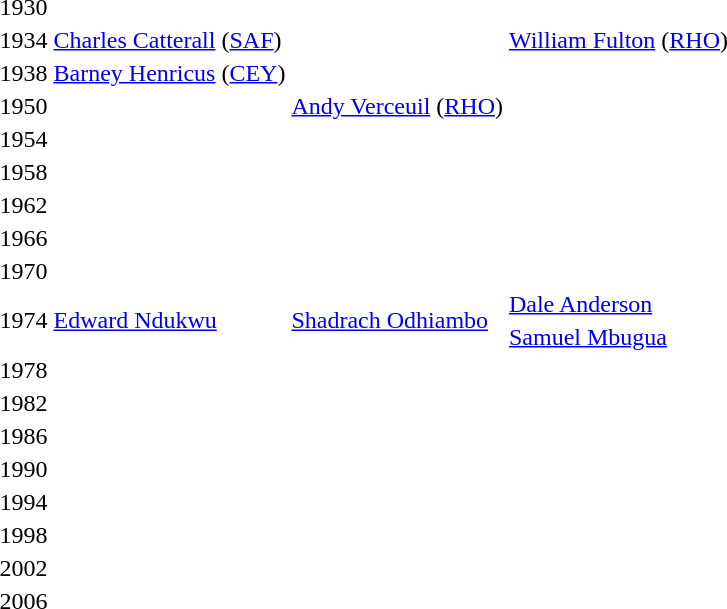<table>
<tr>
<td>1930</td>
<td></td>
<td></td>
<td></td>
</tr>
<tr>
<td>1934</td>
<td> <a href='#'>Charles Catterall</a> <span>(<a href='#'>SAF</a>)</span></td>
<td></td>
<td> <a href='#'>William Fulton</a> <span>(<a href='#'>RHO</a>)</span></td>
</tr>
<tr>
<td>1938</td>
<td> <a href='#'>Barney Henricus</a> <span>(<a href='#'>CEY</a>)</span></td>
<td></td>
<td></td>
</tr>
<tr>
<td>1950</td>
<td></td>
<td> <a href='#'>Andy Verceuil</a> <span>(<a href='#'>RHO</a>)</span></td>
<td></td>
</tr>
<tr>
<td>1954</td>
<td></td>
<td></td>
<td></td>
</tr>
<tr>
<td rowspan=2>1958</td>
<td rowspan=2></td>
<td rowspan=2></td>
<td></td>
</tr>
<tr>
<td></td>
</tr>
<tr>
<td rowspan=2>1962</td>
<td rowspan=2></td>
<td rowspan=2></td>
<td></td>
</tr>
<tr>
<td></td>
</tr>
<tr>
<td>1966</td>
<td></td>
<td></td>
<td><br></td>
</tr>
<tr>
<td rowspan=2>1970</td>
<td rowspan=2></td>
<td rowspan=2></td>
<td></td>
</tr>
<tr>
<td></td>
</tr>
<tr>
<td rowspan=2>1974</td>
<td rowspan=2> <a href='#'>Edward Ndukwu</a></td>
<td rowspan=2> <a href='#'>Shadrach Odhiambo</a></td>
<td> <a href='#'>Dale Anderson</a></td>
</tr>
<tr>
<td> <a href='#'>Samuel Mbugua</a></td>
</tr>
<tr>
<td rowspan=2>1978</td>
<td rowspan=2></td>
<td rowspan=2></td>
<td></td>
</tr>
<tr>
<td></td>
</tr>
<tr>
<td rowspan=2>1982</td>
<td rowspan=2></td>
<td rowspan=2></td>
<td></td>
</tr>
<tr>
<td></td>
</tr>
<tr>
<td>1986</td>
<td></td>
<td></td>
<td><br></td>
</tr>
<tr>
<td>1990</td>
<td></td>
<td></td>
<td><br></td>
</tr>
<tr>
<td>1994</td>
<td></td>
<td></td>
<td><br></td>
</tr>
<tr>
<td>1998</td>
<td></td>
<td></td>
<td><br></td>
</tr>
<tr>
<td rowspan=2>2002</td>
<td rowspan=2></td>
<td rowspan=2></td>
<td></td>
</tr>
<tr>
<td></td>
</tr>
<tr>
<td rowspan=2>2006</td>
<td rowspan=2></td>
<td rowspan=2></td>
<td></td>
</tr>
<tr>
<td></td>
</tr>
</table>
